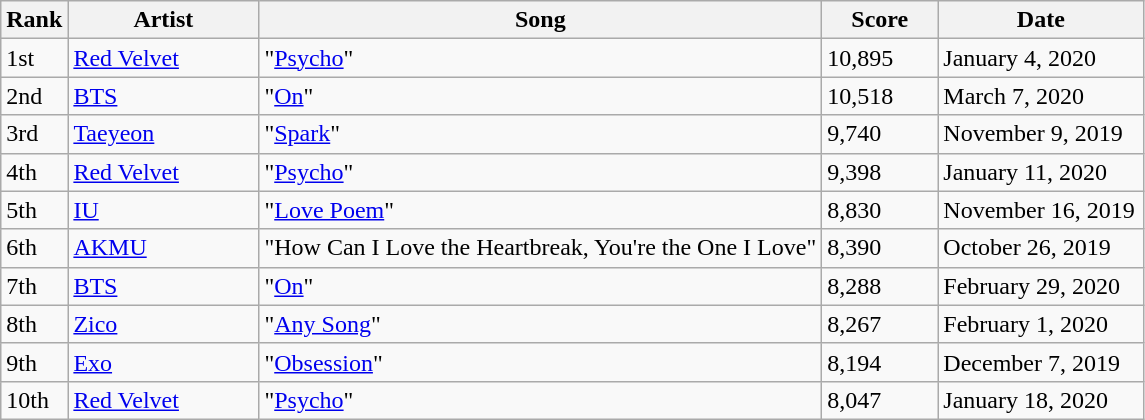<table class="wikitable">
<tr>
<th>Rank</th>
<th style="width:120px">Artist</th>
<th>Song</th>
<th style="width:70px">Score</th>
<th style="width:130px">Date</th>
</tr>
<tr>
<td>1st</td>
<td><a href='#'>Red Velvet</a></td>
<td>"<a href='#'>Psycho</a>"</td>
<td>10,895</td>
<td>January 4, 2020</td>
</tr>
<tr>
<td>2nd</td>
<td><a href='#'>BTS</a></td>
<td>"<a href='#'>On</a>"</td>
<td>10,518</td>
<td>March 7, 2020</td>
</tr>
<tr>
<td>3rd</td>
<td><a href='#'>Taeyeon</a></td>
<td>"<a href='#'>Spark</a>"</td>
<td>9,740</td>
<td>November 9, 2019</td>
</tr>
<tr>
<td>4th</td>
<td><a href='#'>Red Velvet</a></td>
<td>"<a href='#'>Psycho</a>"</td>
<td>9,398</td>
<td>January 11, 2020</td>
</tr>
<tr>
<td>5th</td>
<td><a href='#'>IU</a></td>
<td>"<a href='#'>Love Poem</a>"</td>
<td>8,830</td>
<td>November 16, 2019</td>
</tr>
<tr>
<td>6th</td>
<td><a href='#'>AKMU</a></td>
<td>"How Can I Love the Heartbreak, You're the One I Love"</td>
<td>8,390</td>
<td>October 26, 2019</td>
</tr>
<tr>
<td>7th</td>
<td><a href='#'>BTS</a></td>
<td>"<a href='#'>On</a>"</td>
<td>8,288</td>
<td>February 29, 2020</td>
</tr>
<tr>
<td>8th</td>
<td><a href='#'>Zico</a></td>
<td>"<a href='#'>Any Song</a>"</td>
<td>8,267</td>
<td>February 1, 2020</td>
</tr>
<tr>
<td>9th</td>
<td><a href='#'>Exo</a></td>
<td>"<a href='#'>Obsession</a>"</td>
<td>8,194</td>
<td>December 7, 2019</td>
</tr>
<tr>
<td>10th</td>
<td><a href='#'>Red Velvet</a></td>
<td>"<a href='#'>Psycho</a>"</td>
<td>8,047</td>
<td>January 18, 2020</td>
</tr>
</table>
